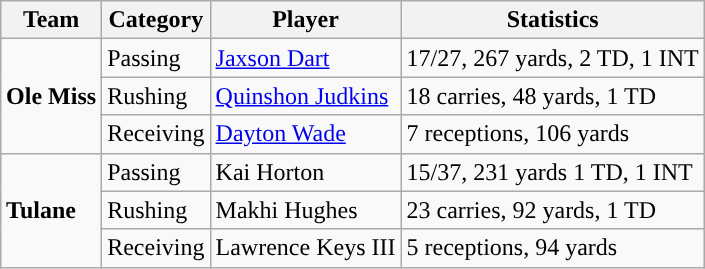<table class="wikitable" style="float: right;">
<tr>
<th>Team</th>
<th>Category</th>
<th>Player</th>
<th>Statistics</th>
</tr>
<tr>
<td rowspan=3><strong>Ole Miss</strong></td>
<td>Passing</td>
<td><a href='#'>Jaxson Dart</a></td>
<td>17/27, 267 yards, 2 TD, 1 INT</td>
</tr>
<tr>
<td>Rushing</td>
<td><a href='#'>Quinshon Judkins</a></td>
<td>18 carries, 48 yards, 1 TD</td>
</tr>
<tr>
<td>Receiving</td>
<td><a href='#'>Dayton Wade</a></td>
<td>7 receptions, 106 yards</td>
</tr>
<tr>
<td rowspan=3><strong>Tulane</strong></td>
<td>Passing</td>
<td>Kai Horton</td>
<td>15/37, 231 yards 1 TD, 1 INT</td>
</tr>
<tr>
<td>Rushing</td>
<td>Makhi Hughes</td>
<td>23 carries, 92 yards, 1 TD</td>
</tr>
<tr>
<td>Receiving</td>
<td>Lawrence Keys III</td>
<td>5 receptions, 94 yards</td>
</tr>
</table>
